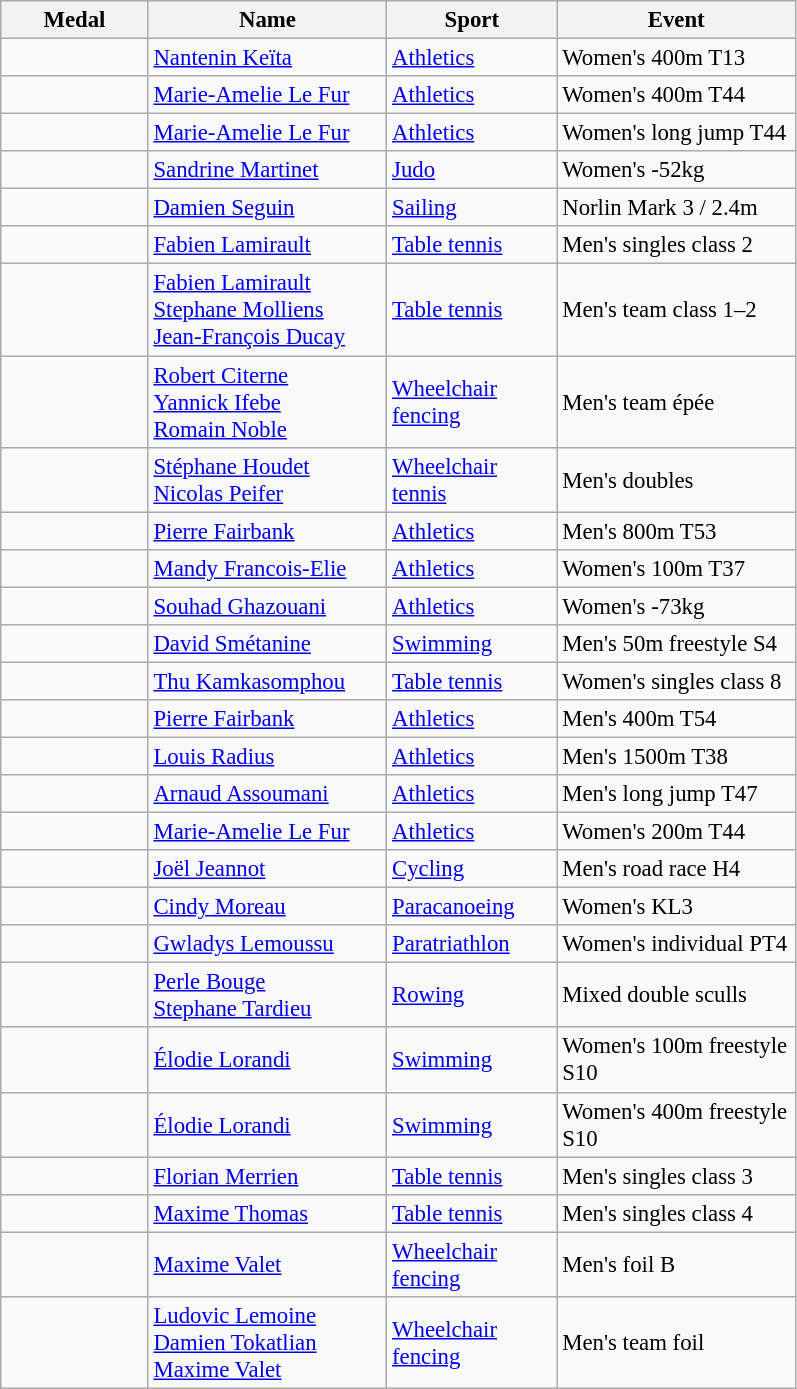<table class="wikitable sortable" style="font-size:95%">
<tr>
<th style="width:6em">Medal</th>
<th style="width:10em">Name</th>
<th style="width:7em">Sport</th>
<th style="width:10em">Event</th>
</tr>
<tr>
<td></td>
<td><a href='#'>Nantenin Keïta</a></td>
<td><a href='#'>Athletics</a></td>
<td>Women's 400m T13</td>
</tr>
<tr>
<td></td>
<td><a href='#'>Marie-Amelie Le Fur</a></td>
<td><a href='#'>Athletics</a></td>
<td>Women's 400m T44</td>
</tr>
<tr>
<td></td>
<td><a href='#'>Marie-Amelie Le Fur</a></td>
<td><a href='#'>Athletics</a></td>
<td>Women's long jump T44</td>
</tr>
<tr>
<td></td>
<td><a href='#'>Sandrine Martinet</a></td>
<td><a href='#'>Judo</a></td>
<td>Women's -52kg</td>
</tr>
<tr>
<td></td>
<td><a href='#'>Damien Seguin</a></td>
<td><a href='#'>Sailing</a></td>
<td>Norlin Mark 3 / 2.4m</td>
</tr>
<tr>
<td></td>
<td><a href='#'>Fabien Lamirault</a></td>
<td><a href='#'>Table tennis</a></td>
<td>Men's singles class 2</td>
</tr>
<tr>
<td></td>
<td><a href='#'>Fabien Lamirault</a><br> <a href='#'>Stephane Molliens</a><br> <a href='#'>Jean-François Ducay</a></td>
<td><a href='#'>Table tennis</a></td>
<td>Men's team class 1–2</td>
</tr>
<tr>
<td></td>
<td><a href='#'>Robert Citerne</a><br> <a href='#'>Yannick Ifebe</a><br> <a href='#'>Romain Noble</a></td>
<td><a href='#'>Wheelchair fencing</a></td>
<td>Men's team épée</td>
</tr>
<tr>
<td></td>
<td><a href='#'>Stéphane Houdet</a><br> <a href='#'>Nicolas Peifer</a></td>
<td><a href='#'>Wheelchair tennis</a></td>
<td>Men's doubles</td>
</tr>
<tr>
<td></td>
<td><a href='#'>Pierre Fairbank</a></td>
<td><a href='#'>Athletics</a></td>
<td>Men's 800m T53</td>
</tr>
<tr>
<td></td>
<td><a href='#'>Mandy Francois-Elie</a></td>
<td><a href='#'>Athletics</a></td>
<td>Women's 100m T37</td>
</tr>
<tr>
<td></td>
<td><a href='#'>Souhad Ghazouani</a></td>
<td><a href='#'>Athletics</a></td>
<td>Women's -73kg</td>
</tr>
<tr>
<td></td>
<td><a href='#'>David Smétanine</a></td>
<td><a href='#'>Swimming</a></td>
<td>Men's 50m freestyle S4</td>
</tr>
<tr>
<td></td>
<td><a href='#'>Thu Kamkasomphou</a></td>
<td><a href='#'>Table tennis</a></td>
<td>Women's singles class 8</td>
</tr>
<tr>
<td></td>
<td><a href='#'>Pierre Fairbank</a></td>
<td><a href='#'>Athletics</a></td>
<td>Men's 400m T54</td>
</tr>
<tr>
<td></td>
<td><a href='#'>Louis Radius</a></td>
<td><a href='#'>Athletics</a></td>
<td>Men's 1500m T38</td>
</tr>
<tr>
<td></td>
<td><a href='#'>Arnaud Assoumani</a></td>
<td><a href='#'>Athletics</a></td>
<td>Men's long jump T47</td>
</tr>
<tr>
<td></td>
<td><a href='#'>Marie-Amelie Le Fur</a></td>
<td><a href='#'>Athletics</a></td>
<td>Women's 200m T44</td>
</tr>
<tr>
<td></td>
<td><a href='#'>Joël Jeannot</a></td>
<td><a href='#'>Cycling</a></td>
<td>Men's road race H4</td>
</tr>
<tr>
<td></td>
<td><a href='#'>Cindy Moreau</a></td>
<td><a href='#'>Paracanoeing</a></td>
<td>Women's KL3</td>
</tr>
<tr>
<td></td>
<td><a href='#'>Gwladys Lemoussu</a></td>
<td><a href='#'>Paratriathlon</a></td>
<td>Women's individual PT4</td>
</tr>
<tr>
<td></td>
<td><a href='#'>Perle Bouge</a><br> <a href='#'>Stephane Tardieu</a></td>
<td><a href='#'>Rowing</a></td>
<td>Mixed double sculls</td>
</tr>
<tr>
<td></td>
<td><a href='#'>Élodie Lorandi</a></td>
<td><a href='#'>Swimming</a></td>
<td>Women's 100m freestyle S10</td>
</tr>
<tr>
<td></td>
<td><a href='#'>Élodie Lorandi</a></td>
<td><a href='#'>Swimming</a></td>
<td>Women's 400m freestyle S10</td>
</tr>
<tr>
<td></td>
<td><a href='#'>Florian Merrien</a></td>
<td><a href='#'>Table tennis</a></td>
<td>Men's singles class 3</td>
</tr>
<tr>
<td></td>
<td><a href='#'>Maxime Thomas</a></td>
<td><a href='#'>Table tennis</a></td>
<td>Men's singles class 4</td>
</tr>
<tr>
<td></td>
<td><a href='#'>Maxime Valet</a></td>
<td><a href='#'>Wheelchair fencing</a></td>
<td>Men's foil B</td>
</tr>
<tr>
<td></td>
<td><a href='#'>Ludovic Lemoine</a><br> <a href='#'>Damien Tokatlian</a><br> <a href='#'>Maxime Valet</a></td>
<td><a href='#'>Wheelchair fencing</a></td>
<td>Men's team foil</td>
</tr>
</table>
